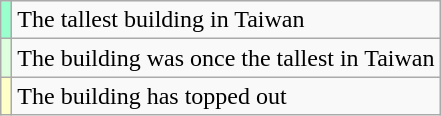<table class="wikitable">
<tr>
<td align="center" style="background-color:#9FC"></td>
<td>The tallest building in Taiwan</td>
</tr>
<tr>
<td align="center" style="background-color:#ddffdd"></td>
<td>The building was once the tallest in Taiwan</td>
</tr>
<tr>
<td align="center" style="background-color:#ffffc8"></td>
<td>The building has topped out</td>
</tr>
</table>
